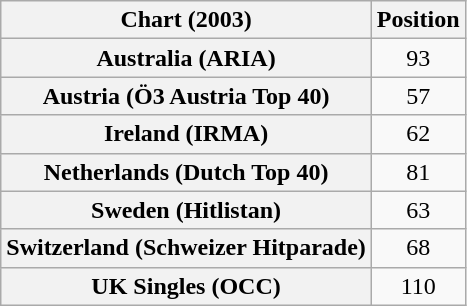<table class="wikitable sortable plainrowheaders" style="text-align:center">
<tr>
<th scope="col">Chart (2003)</th>
<th scope="col">Position</th>
</tr>
<tr>
<th scope="row">Australia (ARIA)</th>
<td>93</td>
</tr>
<tr>
<th scope="row">Austria (Ö3 Austria Top 40)</th>
<td>57</td>
</tr>
<tr>
<th scope="row">Ireland (IRMA)</th>
<td>62</td>
</tr>
<tr>
<th scope="row">Netherlands (Dutch Top 40)</th>
<td>81</td>
</tr>
<tr>
<th scope="row">Sweden (Hitlistan)</th>
<td>63</td>
</tr>
<tr>
<th scope="row">Switzerland (Schweizer Hitparade)</th>
<td>68</td>
</tr>
<tr>
<th scope="row">UK Singles (OCC)</th>
<td>110</td>
</tr>
</table>
